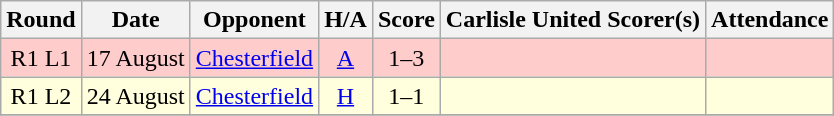<table class="wikitable" style="text-align:center">
<tr>
<th>Round</th>
<th>Date</th>
<th>Opponent</th>
<th>H/A</th>
<th>Score</th>
<th>Carlisle United Scorer(s)</th>
<th>Attendance</th>
</tr>
<tr bgcolor=#FFCCCC>
<td>R1 L1</td>
<td align=left>17 August</td>
<td align=left><a href='#'>Chesterfield</a></td>
<td><a href='#'>A</a></td>
<td>1–3</td>
<td align=left></td>
<td></td>
</tr>
<tr bgcolor=#ffffdd>
<td>R1 L2</td>
<td align=left>24 August</td>
<td align=left><a href='#'>Chesterfield</a></td>
<td><a href='#'>H</a></td>
<td>1–1</td>
<td align=left></td>
<td></td>
</tr>
<tr>
</tr>
</table>
